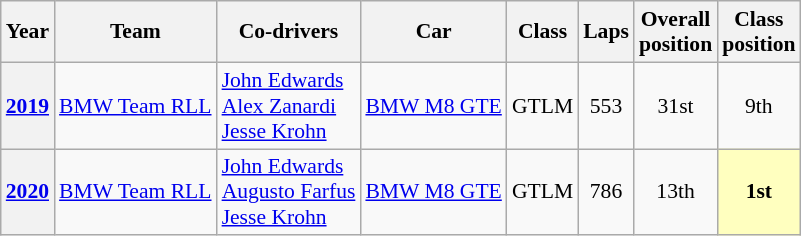<table class="wikitable" style="font-size:90%">
<tr>
<th>Year</th>
<th>Team</th>
<th>Co-drivers</th>
<th>Car</th>
<th>Class</th>
<th>Laps</th>
<th>Overall<br>position</th>
<th>Class<br>position</th>
</tr>
<tr align="center">
<th><a href='#'>2019</a></th>
<td align="left"> <a href='#'>BMW Team RLL</a></td>
<td align="left"> <a href='#'>John Edwards</a><br> <a href='#'>Alex Zanardi</a><br> <a href='#'>Jesse Krohn</a></td>
<td align="left"><a href='#'>BMW M8 GTE</a></td>
<td>GTLM</td>
<td>553</td>
<td>31st</td>
<td>9th</td>
</tr>
<tr align="center">
<th><a href='#'>2020</a></th>
<td align="left"> <a href='#'>BMW Team RLL</a></td>
<td align="left"> <a href='#'>John Edwards</a><br> <a href='#'>Augusto Farfus</a><br> <a href='#'>Jesse Krohn</a></td>
<td align="left"><a href='#'>BMW M8 GTE</a></td>
<td>GTLM</td>
<td>786</td>
<td>13th</td>
<td style="background: #ffffbf"><strong>1st</strong></td>
</tr>
</table>
